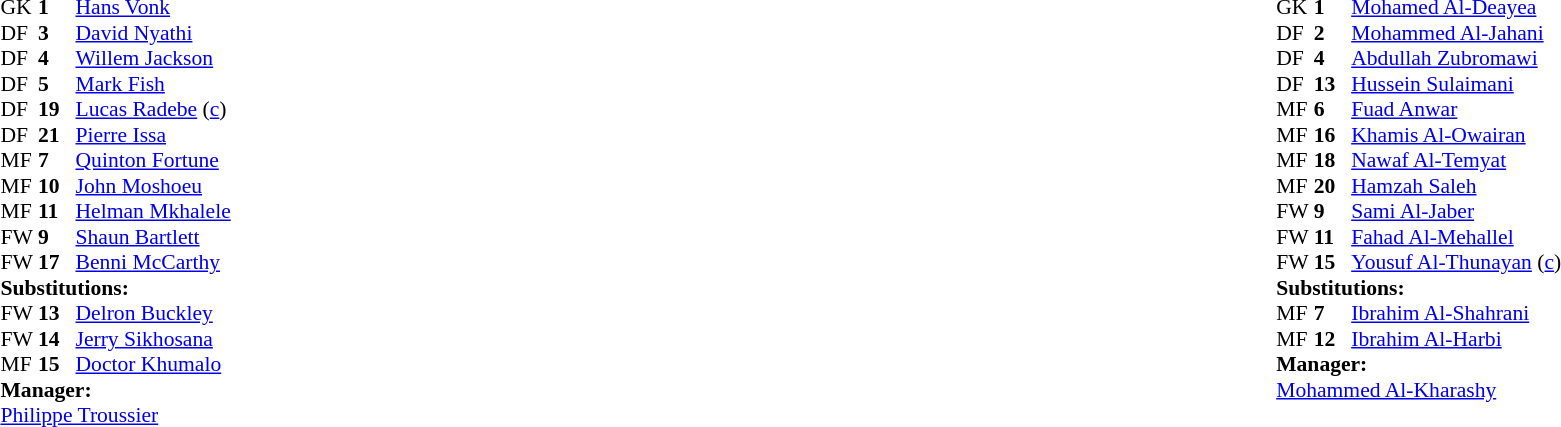<table width="100%">
<tr>
<td valign="top" width="50%"><br><table style="font-size: 90%" cellspacing="0" cellpadding="0">
<tr>
<th width="25"></th>
<th width="25"></th>
</tr>
<tr>
<td>GK</td>
<td><strong>1</strong></td>
<td><a href='#'>Hans Vonk</a></td>
</tr>
<tr>
<td>DF</td>
<td><strong>3</strong></td>
<td><a href='#'>David Nyathi</a></td>
</tr>
<tr>
<td>DF</td>
<td><strong>4</strong></td>
<td><a href='#'>Willem Jackson</a></td>
<td></td>
<td></td>
</tr>
<tr>
<td>DF</td>
<td><strong>5</strong></td>
<td><a href='#'>Mark Fish</a></td>
</tr>
<tr>
<td>DF</td>
<td><strong>19</strong></td>
<td><a href='#'>Lucas Radebe</a> (<a href='#'>c</a>)</td>
<td></td>
</tr>
<tr>
<td>DF</td>
<td><strong>21</strong></td>
<td><a href='#'>Pierre Issa</a></td>
</tr>
<tr>
<td>MF</td>
<td><strong>7</strong></td>
<td><a href='#'>Quinton Fortune</a></td>
<td></td>
<td></td>
</tr>
<tr>
<td>MF</td>
<td><strong>10</strong></td>
<td><a href='#'>John Moshoeu</a></td>
</tr>
<tr>
<td>MF</td>
<td><strong>11</strong></td>
<td><a href='#'>Helman Mkhalele</a></td>
</tr>
<tr>
<td>FW</td>
<td><strong>9</strong></td>
<td><a href='#'>Shaun Bartlett</a></td>
</tr>
<tr>
<td>FW</td>
<td><strong>17</strong></td>
<td><a href='#'>Benni McCarthy</a></td>
<td></td>
<td></td>
</tr>
<tr>
<td colspan=3><strong>Substitutions:</strong></td>
</tr>
<tr>
<td>FW</td>
<td><strong>13</strong></td>
<td><a href='#'>Delron Buckley</a></td>
<td></td>
<td></td>
</tr>
<tr>
<td>FW</td>
<td><strong>14</strong></td>
<td><a href='#'>Jerry Sikhosana</a></td>
<td></td>
<td></td>
</tr>
<tr>
<td>MF</td>
<td><strong>15</strong></td>
<td><a href='#'>Doctor Khumalo</a></td>
<td></td>
<td></td>
</tr>
<tr>
<td colspan=3><strong>Manager:</strong></td>
</tr>
<tr>
<td colspan="4"> <a href='#'>Philippe Troussier</a></td>
</tr>
</table>
</td>
<td></td>
<td valign="top" width="50%"><br><table style="font-size: 90%" cellspacing="0" cellpadding="0" align=center>
<tr>
<th width="25"></th>
<th width="25"></th>
</tr>
<tr>
<td>GK</td>
<td><strong>1</strong></td>
<td><a href='#'>Mohamed Al-Deayea</a></td>
</tr>
<tr>
<td>DF</td>
<td><strong>2</strong></td>
<td><a href='#'>Mohammed Al-Jahani</a></td>
</tr>
<tr>
<td>DF</td>
<td><strong>4</strong></td>
<td><a href='#'>Abdullah Zubromawi</a></td>
</tr>
<tr>
<td>DF</td>
<td><strong>13</strong></td>
<td><a href='#'>Hussein Sulaimani</a></td>
</tr>
<tr>
<td>MF</td>
<td><strong>6</strong></td>
<td><a href='#'>Fuad Anwar</a></td>
</tr>
<tr>
<td>MF</td>
<td><strong>16</strong></td>
<td><a href='#'>Khamis Al-Owairan</a></td>
<td></td>
</tr>
<tr>
<td>MF</td>
<td><strong>18</strong></td>
<td><a href='#'>Nawaf Al-Temyat</a></td>
</tr>
<tr>
<td>MF</td>
<td><strong>20</strong></td>
<td><a href='#'>Hamzah Saleh</a></td>
</tr>
<tr>
<td>FW</td>
<td><strong>9</strong></td>
<td><a href='#'>Sami Al-Jaber</a></td>
</tr>
<tr>
<td>FW</td>
<td><strong>11</strong></td>
<td><a href='#'>Fahad Al-Mehallel</a></td>
<td></td>
<td></td>
</tr>
<tr>
<td>FW</td>
<td><strong>15</strong></td>
<td><a href='#'>Yousuf Al-Thunayan</a> (<a href='#'>c</a>)</td>
<td></td>
<td></td>
</tr>
<tr>
<td colspan=3><strong>Substitutions:</strong></td>
</tr>
<tr>
<td>MF</td>
<td><strong>7</strong></td>
<td><a href='#'>Ibrahim Al-Shahrani</a></td>
<td></td>
<td></td>
</tr>
<tr>
<td>MF</td>
<td><strong>12</strong></td>
<td><a href='#'>Ibrahim Al-Harbi</a></td>
<td></td>
<td></td>
</tr>
<tr>
<td colspan=3><strong>Manager:</strong></td>
</tr>
<tr>
<td colspan="4"><a href='#'>Mohammed Al-Kharashy</a></td>
</tr>
</table>
</td>
</tr>
</table>
